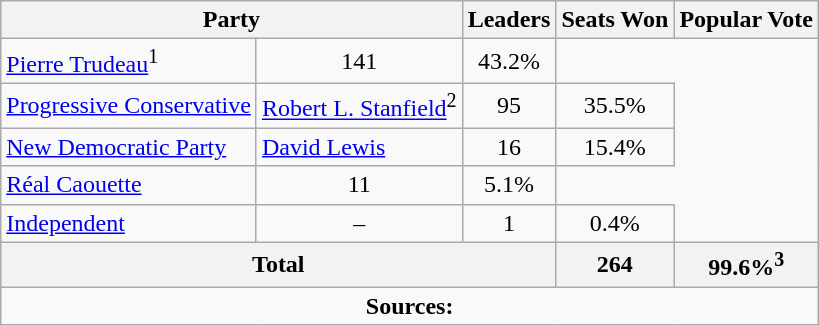<table class="wikitable">
<tr>
<th colspan="2">Party</th>
<th>Leaders</th>
<th>Seats Won</th>
<th>Popular Vote</th>
</tr>
<tr>
<td><a href='#'>Pierre Trudeau</a><sup>1</sup></td>
<td align=center>141</td>
<td align=center>43.2%</td>
</tr>
<tr>
<td><a href='#'>Progressive Conservative</a></td>
<td><a href='#'>Robert L. Stanfield</a><sup>2</sup></td>
<td align=center>95</td>
<td align=center>35.5%</td>
</tr>
<tr>
<td><a href='#'>New Democratic Party</a></td>
<td><a href='#'>David Lewis</a></td>
<td align=center>16</td>
<td align=center>15.4%</td>
</tr>
<tr>
<td><a href='#'>Réal Caouette</a></td>
<td align=center>11</td>
<td align=center>5.1%</td>
</tr>
<tr>
<td><a href='#'>Independent</a></td>
<td align=center>–</td>
<td align=center>1</td>
<td align=center>0.4%</td>
</tr>
<tr>
<th colspan=3 align=left>Total</th>
<th align=center>264</th>
<th align=center>99.6%<sup>3</sup></th>
</tr>
<tr>
<td align="center" colspan=5><strong>Sources:</strong> </td>
</tr>
</table>
